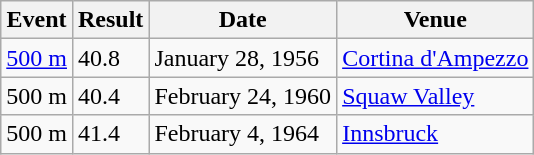<table class="wikitable">
<tr>
<th>Event</th>
<th>Result</th>
<th>Date</th>
<th>Venue</th>
</tr>
<tr>
<td><a href='#'>500 m</a></td>
<td>40.8</td>
<td>January 28, 1956</td>
<td><a href='#'>Cortina d'Ampezzo</a></td>
</tr>
<tr>
<td>500 m</td>
<td>40.4</td>
<td>February 24, 1960</td>
<td><a href='#'>Squaw Valley</a></td>
</tr>
<tr>
<td>500 m</td>
<td>41.4</td>
<td>February 4, 1964</td>
<td><a href='#'>Innsbruck</a></td>
</tr>
</table>
